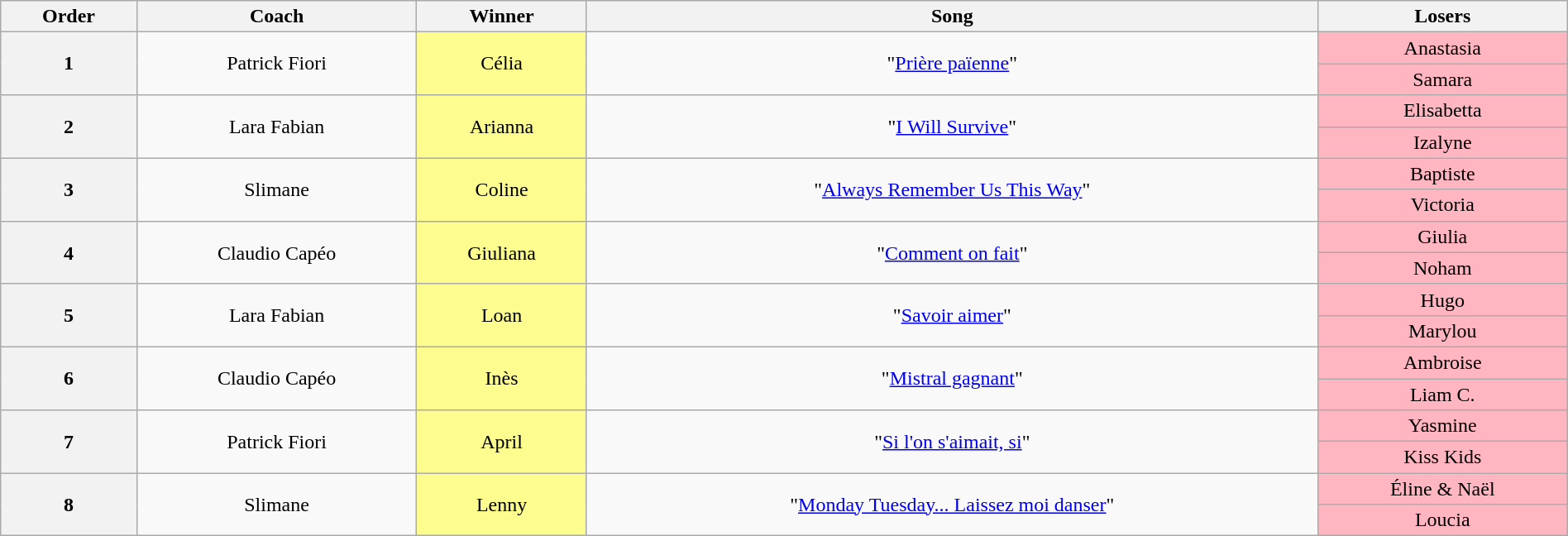<table class="wikitable" style="text-align: center; width:100%;">
<tr>
<th scope="col">Order</th>
<th scope="col">Coach</th>
<th scope="col">Winner</th>
<th scope="col">Song</th>
<th scope="col">Losers</th>
</tr>
<tr>
<th rowspan="2">1</th>
<td rowspan="2" scope="row">Patrick Fiori</td>
<td rowspan="2" style="background:#fdfc8f">Célia</td>
<td rowspan="2">"<a href='#'>Prière païenne</a>"</td>
<td style="background:lightpink">Anastasia</td>
</tr>
<tr>
<td style="background:lightpink">Samara</td>
</tr>
<tr>
<th rowspan="2">2</th>
<td rowspan="2" scope="row">Lara Fabian</td>
<td rowspan="2" style="background:#fdfc8f">Arianna</td>
<td rowspan="2">"<a href='#'>I Will Survive</a>"</td>
<td style="background:lightpink">Elisabetta</td>
</tr>
<tr>
<td style="background:lightpink">Izalyne</td>
</tr>
<tr>
<th rowspan="2">3</th>
<td rowspan="2" scope="row">Slimane</td>
<td rowspan="2" style="background:#fdfc8f">Coline</td>
<td rowspan="2">"<a href='#'>Always Remember Us This Way</a>"</td>
<td style="background:lightpink">Baptiste</td>
</tr>
<tr>
<td style="background:lightpink">Victoria</td>
</tr>
<tr>
<th rowspan="2">4</th>
<td rowspan="2" scope="row">Claudio Capéo</td>
<td rowspan="2" style="background:#fdfc8f">Giuliana</td>
<td rowspan="2">"<a href='#'>Comment on fait</a>"</td>
<td style="background:lightpink">Giulia</td>
</tr>
<tr>
<td style="background:lightpink">Noham</td>
</tr>
<tr>
<th rowspan="2">5</th>
<td rowspan="2" scope="row">Lara Fabian</td>
<td rowspan="2" style="background:#fdfc8f">Loan</td>
<td rowspan="2">"<a href='#'>Savoir aimer</a>"</td>
<td style="background:lightpink">Hugo</td>
</tr>
<tr>
<td style="background:lightpink">Marylou</td>
</tr>
<tr>
<th rowspan="2">6</th>
<td rowspan="2" scope="row">Claudio Capéo</td>
<td rowspan="2" style="background:#fdfc8f">Inès</td>
<td rowspan="2">"<a href='#'>Mistral gagnant</a>"</td>
<td style="background:lightpink">Ambroise</td>
</tr>
<tr>
<td style="background:lightpink">Liam C.</td>
</tr>
<tr>
<th rowspan="2">7</th>
<td rowspan="2" scope="row">Patrick Fiori</td>
<td rowspan="2" style="background:#fdfc8f">April</td>
<td rowspan="2">"<a href='#'>Si l'on s'aimait, si</a>"</td>
<td style="background:lightpink">Yasmine</td>
</tr>
<tr>
<td style="background:lightpink">Kiss Kids</td>
</tr>
<tr>
<th rowspan="2">8</th>
<td rowspan="2" scope="row">Slimane</td>
<td rowspan="2" style="background:#fdfc8f">Lenny</td>
<td rowspan="2">"<a href='#'>Monday Tuesday... Laissez moi danser</a>"</td>
<td style="background:lightpink">Éline & Naël</td>
</tr>
<tr>
<td style="background:lightpink">Loucia</td>
</tr>
</table>
